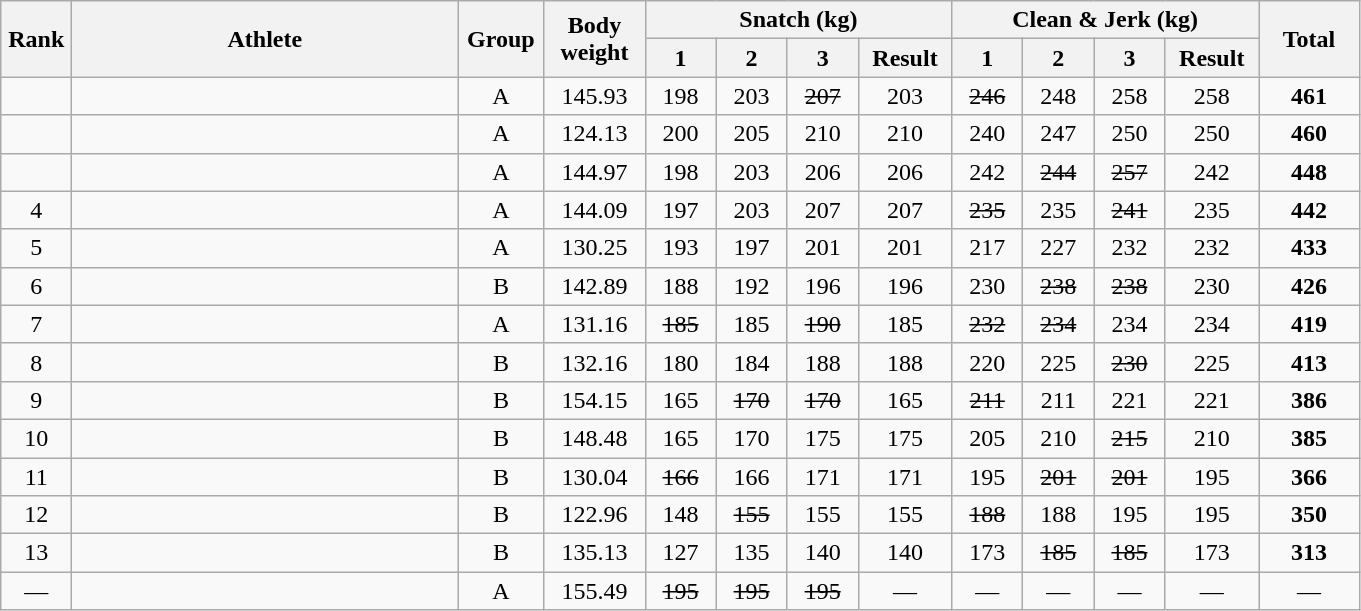<table class = "wikitable" style="text-align:center;">
<tr>
<th rowspan=2 width=40>Rank</th>
<th rowspan=2 width=250>Athlete</th>
<th rowspan=2 width=50>Group</th>
<th rowspan=2 width=60>Body weight</th>
<th colspan=4>Snatch (kg)</th>
<th colspan=4>Clean & Jerk (kg)</th>
<th rowspan=2 width=60>Total</th>
</tr>
<tr>
<th width=40>1</th>
<th width=40>2</th>
<th width=40>3</th>
<th width=55>Result</th>
<th width=40>1</th>
<th width=40>2</th>
<th width=40>3</th>
<th width=55>Result</th>
</tr>
<tr>
<td></td>
<td align=left></td>
<td>A</td>
<td>145.93</td>
<td>198</td>
<td>203</td>
<td><s>207</s></td>
<td>203</td>
<td><s>246</s></td>
<td>248</td>
<td>258</td>
<td>258</td>
<td><strong>461</strong></td>
</tr>
<tr>
<td></td>
<td align=left></td>
<td>A</td>
<td>124.13</td>
<td>200</td>
<td>205</td>
<td>210</td>
<td>210</td>
<td>240</td>
<td>247</td>
<td>250</td>
<td>250</td>
<td><strong>460</strong></td>
</tr>
<tr>
<td></td>
<td align=left></td>
<td>A</td>
<td>144.97</td>
<td>198</td>
<td>203</td>
<td>206</td>
<td>206</td>
<td>242</td>
<td><s>244</s></td>
<td><s>257</s></td>
<td>242</td>
<td><strong>448</strong></td>
</tr>
<tr>
<td>4</td>
<td align=left></td>
<td>A</td>
<td>144.09</td>
<td>197</td>
<td>203</td>
<td>207</td>
<td>207</td>
<td><s>235</s></td>
<td>235</td>
<td><s>241</s></td>
<td>235</td>
<td><strong>442</strong></td>
</tr>
<tr>
<td>5</td>
<td align=left></td>
<td>A</td>
<td>130.25</td>
<td>193</td>
<td>197</td>
<td>201</td>
<td>201</td>
<td>217</td>
<td>227</td>
<td>232</td>
<td>232</td>
<td><strong>433</strong></td>
</tr>
<tr>
<td>6</td>
<td align=left></td>
<td>B</td>
<td>142.89</td>
<td>188</td>
<td>192</td>
<td>196</td>
<td>196</td>
<td>230</td>
<td><s>238</s></td>
<td><s>238</s></td>
<td>230</td>
<td><strong>426</strong></td>
</tr>
<tr>
<td>7</td>
<td align=left></td>
<td>A</td>
<td>131.16</td>
<td><s>185</s></td>
<td>185</td>
<td><s>190</s></td>
<td>185</td>
<td><s>232</s></td>
<td><s>234</s></td>
<td>234</td>
<td>234</td>
<td><strong>419</strong></td>
</tr>
<tr>
<td>8</td>
<td align=left></td>
<td>B</td>
<td>132.16</td>
<td>180</td>
<td>184</td>
<td>188</td>
<td>188</td>
<td>220</td>
<td>225</td>
<td><s>230</s></td>
<td>225</td>
<td><strong>413</strong></td>
</tr>
<tr>
<td>9</td>
<td align=left></td>
<td>B</td>
<td>154.15</td>
<td>165</td>
<td><s>170</s></td>
<td><s>170</s></td>
<td>165</td>
<td><s>211</s></td>
<td>211</td>
<td>221</td>
<td>221</td>
<td><strong>386</strong></td>
</tr>
<tr>
<td>10</td>
<td align=left></td>
<td>B</td>
<td>148.48</td>
<td>165</td>
<td>170</td>
<td>175</td>
<td>175</td>
<td>205</td>
<td>210</td>
<td><s>215</s></td>
<td>210</td>
<td><strong>385</strong></td>
</tr>
<tr>
<td>11</td>
<td align=left></td>
<td>B</td>
<td>130.04</td>
<td><s>166</s></td>
<td>166</td>
<td>171</td>
<td>171</td>
<td>195</td>
<td><s>201</s></td>
<td><s>201</s></td>
<td>195</td>
<td><strong>366</strong></td>
</tr>
<tr>
<td>12</td>
<td align=left></td>
<td>B</td>
<td>122.96</td>
<td>148</td>
<td><s>155</s></td>
<td>155</td>
<td>155</td>
<td><s>188</s></td>
<td>188</td>
<td>195</td>
<td>195</td>
<td><strong>350</strong></td>
</tr>
<tr>
<td>13</td>
<td align=left></td>
<td>B</td>
<td>135.13</td>
<td>127</td>
<td>135</td>
<td>140</td>
<td>140</td>
<td>173</td>
<td><s>185</s></td>
<td><s>185</s></td>
<td>173</td>
<td><strong>313</strong></td>
</tr>
<tr>
<td>—</td>
<td align=left></td>
<td>A</td>
<td>155.49</td>
<td><s>195</s></td>
<td><s>195</s></td>
<td><s>195</s></td>
<td>—</td>
<td>—</td>
<td>—</td>
<td>—</td>
<td>—</td>
<td>—</td>
</tr>
</table>
